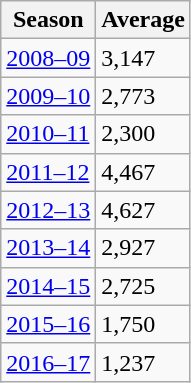<table class="wikitable">
<tr>
<th>Season</th>
<th>Average</th>
</tr>
<tr>
<td><a href='#'>2008–09</a></td>
<td>3,147</td>
</tr>
<tr>
<td><a href='#'>2009–10</a></td>
<td>2,773</td>
</tr>
<tr>
<td><a href='#'>2010–11</a></td>
<td>2,300 </td>
</tr>
<tr>
<td><a href='#'>2011–12</a></td>
<td>4,467 </td>
</tr>
<tr>
<td><a href='#'>2012–13</a></td>
<td>4,627 </td>
</tr>
<tr>
<td><a href='#'>2013–14</a></td>
<td>2,927 </td>
</tr>
<tr>
<td><a href='#'>2014–15</a></td>
<td>2,725 </td>
</tr>
<tr>
<td><a href='#'>2015–16</a></td>
<td>1,750</td>
</tr>
<tr>
<td><a href='#'>2016–17</a></td>
<td>1,237</td>
</tr>
</table>
